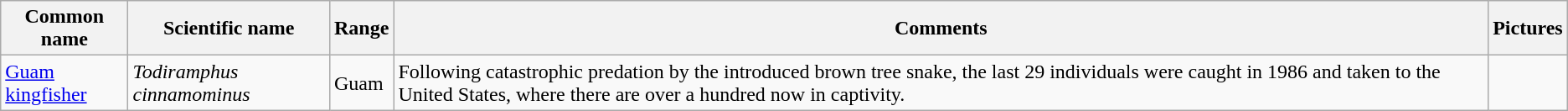<table class="wikitable sortable">
<tr>
<th>Common name</th>
<th>Scientific name</th>
<th>Range</th>
<th class="unsortable">Comments</th>
<th class="unsortable">Pictures</th>
</tr>
<tr>
<td><a href='#'>Guam kingfisher</a></td>
<td><em>Todiramphus cinnamominus</em></td>
<td>Guam</td>
<td>Following catastrophic predation by the introduced brown tree snake, the last 29 individuals were caught in 1986 and taken to the United States, where there are over a hundred now in captivity.</td>
<td></td>
</tr>
</table>
